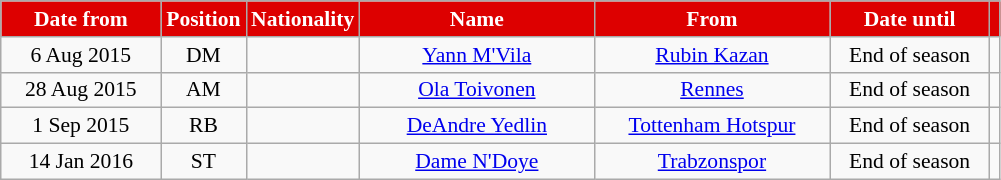<table class="wikitable"  style="text-align:center; font-size:90%; ">
<tr>
<th style="background:#DD0000; color:#FFFFFF; width:100px;">Date from</th>
<th style="background:#DD0000; color:#FFFFFF; width:50px;">Position</th>
<th style="background:#DD0000; color:#FFFFFF; width:50px;">Nationality</th>
<th style="background:#DD0000; color:#FFFFFF; width:150px;">Name</th>
<th style="background:#DD0000; color:#FFFFFF; width:150px;">From</th>
<th style="background:#DD0000; color:#FFFFFF; width:100px;">Date until</th>
<th style="background:#DD0000; color:#FFFFFF;"></th>
</tr>
<tr>
<td>6 Aug 2015</td>
<td>DM</td>
<td></td>
<td><a href='#'>Yann M'Vila</a></td>
<td> <a href='#'>Rubin Kazan</a></td>
<td>End of season</td>
<td></td>
</tr>
<tr>
<td>28 Aug 2015</td>
<td>AM</td>
<td></td>
<td><a href='#'>Ola Toivonen</a></td>
<td> <a href='#'>Rennes</a></td>
<td>End of season</td>
<td></td>
</tr>
<tr>
<td>1 Sep 2015</td>
<td>RB</td>
<td></td>
<td><a href='#'>DeAndre Yedlin</a></td>
<td> <a href='#'>Tottenham Hotspur</a></td>
<td>End of season</td>
<td></td>
</tr>
<tr>
<td>14 Jan 2016</td>
<td>ST</td>
<td></td>
<td><a href='#'>Dame N'Doye</a></td>
<td> <a href='#'>Trabzonspor</a></td>
<td>End of season</td>
<td></td>
</tr>
</table>
